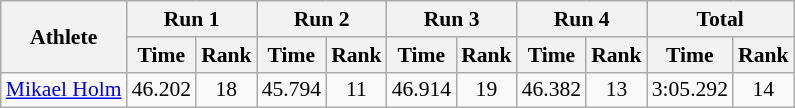<table class="wikitable" border="1" style="font-size:90%">
<tr>
<th rowspan="2">Athlete</th>
<th colspan="2">Run 1</th>
<th colspan="2">Run 2</th>
<th colspan="2">Run 3</th>
<th colspan="2">Run 4</th>
<th colspan="2">Total</th>
</tr>
<tr>
<th>Time</th>
<th>Rank</th>
<th>Time</th>
<th>Rank</th>
<th>Time</th>
<th>Rank</th>
<th>Time</th>
<th>Rank</th>
<th>Time</th>
<th>Rank</th>
</tr>
<tr>
<td><a href='#'>Mikael Holm</a></td>
<td align="center">46.202</td>
<td align="center">18</td>
<td align="center">45.794</td>
<td align="center">11</td>
<td align="center">46.914</td>
<td align="center">19</td>
<td align="center">46.382</td>
<td align="center">13</td>
<td align="center">3:05.292</td>
<td align="center">14</td>
</tr>
</table>
